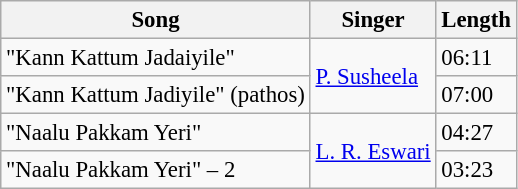<table class="wikitable" style="font-size:95%;">
<tr>
<th>Song</th>
<th>Singer</th>
<th>Length</th>
</tr>
<tr>
<td>"Kann Kattum Jadaiyile"</td>
<td rowspan=2><a href='#'>P. Susheela</a></td>
<td>06:11</td>
</tr>
<tr>
<td>"Kann Kattum Jadiyile" (pathos)</td>
<td>07:00</td>
</tr>
<tr>
<td>"Naalu Pakkam Yeri"</td>
<td rowspan=2><a href='#'>L. R. Eswari</a></td>
<td>04:27</td>
</tr>
<tr>
<td>"Naalu Pakkam Yeri" – 2</td>
<td>03:23</td>
</tr>
</table>
